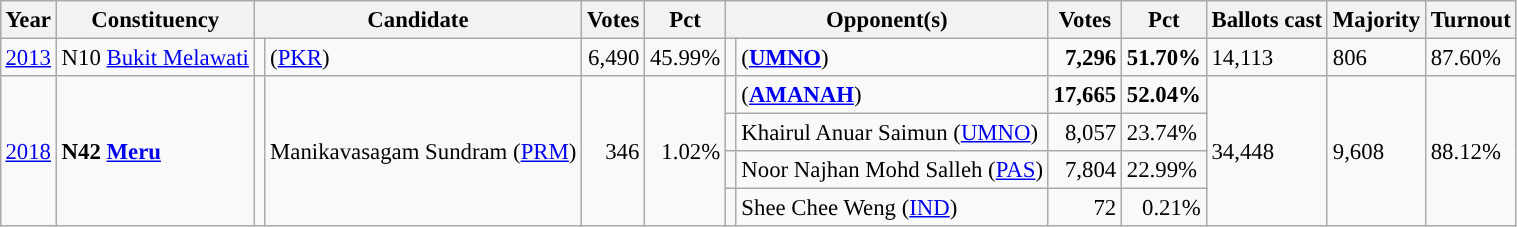<table class="wikitable" style="margin:0.5em ; font-size:95%">
<tr>
<th>Year</th>
<th>Constituency</th>
<th colspan=2>Candidate</th>
<th>Votes</th>
<th>Pct</th>
<th colspan=2>Opponent(s)</th>
<th>Votes</th>
<th>Pct</th>
<th>Ballots cast</th>
<th>Majority</th>
<th>Turnout</th>
</tr>
<tr>
<td><a href='#'>2013</a></td>
<td>N10 <a href='#'>Bukit Melawati</a></td>
<td></td>
<td> (<a href='#'>PKR</a>)</td>
<td align="right">6,490</td>
<td>45.99%</td>
<td></td>
<td> (<a href='#'><strong>UMNO</strong></a>)</td>
<td align="right"><strong>7,296</strong></td>
<td><strong>51.70%</strong></td>
<td>14,113</td>
<td>806</td>
<td>87.60%</td>
</tr>
<tr>
<td rowspan=4><a href='#'>2018</a></td>
<td rowspan=4><strong>N42 <a href='#'>Meru</a></strong></td>
<td rowspan=4></td>
<td rowspan=4>Manikavasagam Sundram (<a href='#'>PRM</a>)</td>
<td rowspan=4 align=right>346</td>
<td rowspan=4 align=right>1.02%</td>
<td></td>
<td> (<a href='#'><strong>AMANAH</strong></a>)</td>
<td align="right"><strong>17,665</strong></td>
<td><strong>52.04%</strong></td>
<td rowspan=4>34,448</td>
<td rowspan=4>9,608</td>
<td rowspan=4>88.12%</td>
</tr>
<tr>
<td></td>
<td>Khairul Anuar Saimun (<a href='#'>UMNO</a>)</td>
<td align="right">8,057</td>
<td>23.74%</td>
</tr>
<tr>
<td></td>
<td>Noor Najhan Mohd Salleh (<a href='#'>PAS</a>)</td>
<td align="right">7,804</td>
<td>22.99%</td>
</tr>
<tr>
<td></td>
<td>Shee Chee Weng (<a href='#'>IND</a>)</td>
<td align="right">72</td>
<td align="right">0.21%</td>
</tr>
</table>
